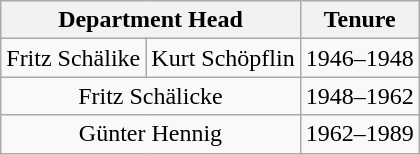<table class="wikitable" style="text-align: center;">
<tr>
<th colspan="2">Department Head</th>
<th>Tenure</th>
</tr>
<tr>
<td>Fritz Schälike</td>
<td>Kurt Schöpflin</td>
<td>1946–1948</td>
</tr>
<tr>
<td colspan="2">Fritz Schälicke</td>
<td>1948–1962</td>
</tr>
<tr>
<td colspan="2">Günter Hennig</td>
<td>1962–1989</td>
</tr>
</table>
